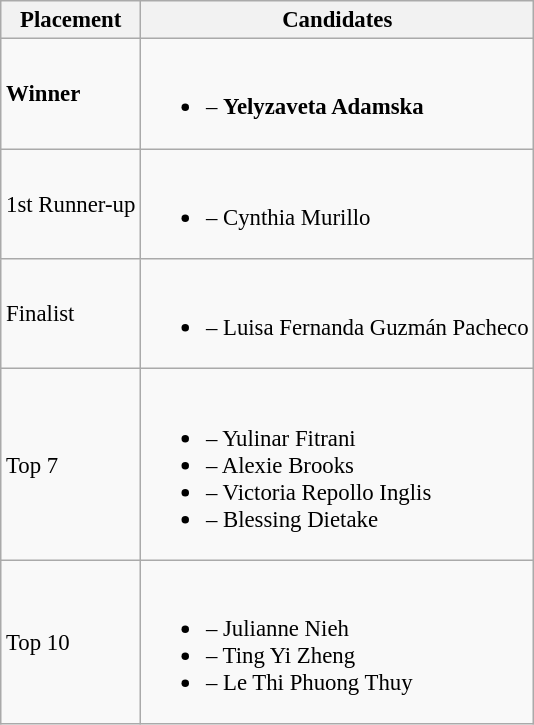<table class="wikitable sortable" style="font-size:95%;">
<tr>
<th>Placement</th>
<th>Candidates</th>
</tr>
<tr>
<td><strong>Winner</strong></td>
<td><br><ul><li> – <strong>Yelyzaveta Adamska</strong></li></ul></td>
</tr>
<tr>
<td>1st Runner-up</td>
<td><br><ul><li> – Cynthia Murillo</li></ul></td>
</tr>
<tr>
<td>Finalist</td>
<td><br><ul><li> – Luisa Fernanda Guzmán Pacheco</li></ul></td>
</tr>
<tr>
<td>Top 7</td>
<td><br><ul><li> – Yulinar Fitrani</li><li> – Alexie Brooks</li><li> – Victoria Repollo Inglis</li><li> – Blessing Dietake</li></ul></td>
</tr>
<tr>
<td>Top 10</td>
<td><br><ul><li> – Julianne Nieh</li><li> –  Ting Yi Zheng</li><li> – Le Thi Phuong Thuy</li></ul></td>
</tr>
</table>
